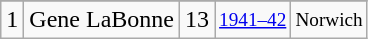<table class="wikitable">
<tr>
</tr>
<tr>
<td>1</td>
<td>Gene LaBonne</td>
<td>13</td>
<td style="font-size:80%;"><a href='#'>1941–42</a></td>
<td style="font-size:80%;">Norwich</td>
</tr>
</table>
